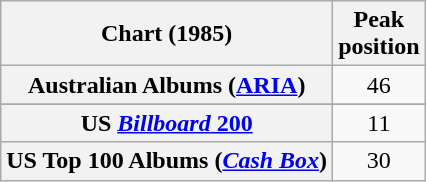<table class="wikitable plainrowheaders sortable" style="text-align:center;">
<tr>
<th>Chart (1985)</th>
<th>Peak<br>position</th>
</tr>
<tr>
<th scope="row">Australian Albums (<a href='#'>ARIA</a>)</th>
<td>46</td>
</tr>
<tr>
</tr>
<tr>
<th scope="row">US <a href='#'><em>Billboard</em> 200</a></th>
<td style="text-align:center;">11</td>
</tr>
<tr>
<th scope="row">US Top 100 Albums (<a href='#'><em>Cash Box</em></a>)</th>
<td style="text-align:center;">30</td>
</tr>
</table>
